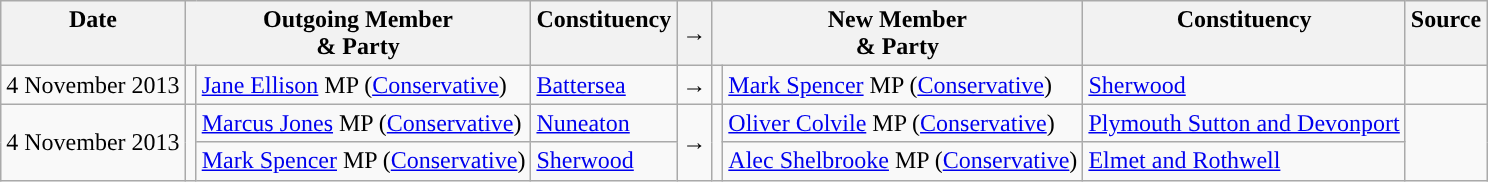<table class="wikitable">
<tr>
<th valign="top">Date</th>
<th colspan="2" valign="top">Outgoing Member<br>& Party</th>
<th valign="top">Constituency</th>
<th>→</th>
<th colspan="2" valign="top">New Member<br>& Party</th>
<th valign="top">Constituency</th>
<th valign="top">Source</th>
</tr>
<tr>
<td nowrap>4 November 2013</td>
<td style="color:inherit;background:"></td>
<td><a href='#'>Jane Ellison</a> MP (<a href='#'>Conservative</a>)</td>
<td><a href='#'>Battersea</a></td>
<td>→</td>
<td style="color:inherit;background:"></td>
<td><a href='#'>Mark Spencer</a> MP (<a href='#'>Conservative</a>)</td>
<td><a href='#'>Sherwood</a></td>
<td></td>
</tr>
<tr>
<td nowrap rowspan=2>4 November 2013</td>
<td rowspan=2 style="color:inherit;background:"></td>
<td><a href='#'>Marcus Jones</a> MP (<a href='#'>Conservative</a>)</td>
<td><a href='#'>Nuneaton</a></td>
<td rowspan=2>→</td>
<td rowspan=2 style="color:inherit;background:"></td>
<td><a href='#'>Oliver Colvile</a> MP (<a href='#'>Conservative</a>)</td>
<td><a href='#'>Plymouth Sutton and Devonport</a></td>
<td rowspan=2></td>
</tr>
<tr>
<td><a href='#'>Mark Spencer</a> MP (<a href='#'>Conservative</a>)</td>
<td><a href='#'>Sherwood</a></td>
<td><a href='#'>Alec Shelbrooke</a> MP (<a href='#'>Conservative</a>)</td>
<td><a href='#'>Elmet and Rothwell</a></td>
</tr>
</table>
